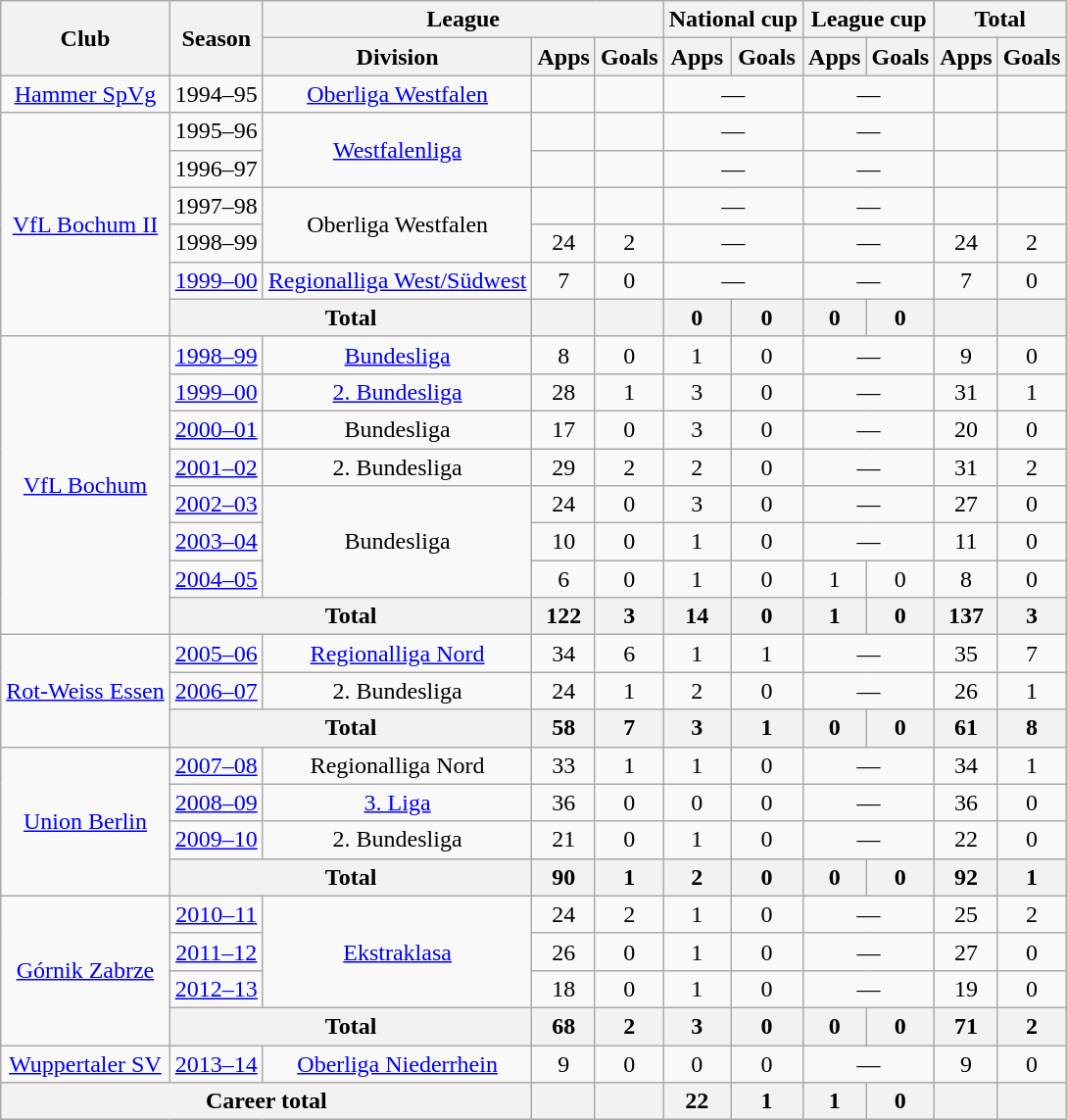<table class="wikitable" style="text-align:center">
<tr>
<th rowspan="2">Club</th>
<th rowspan="2">Season</th>
<th colspan="3">League</th>
<th colspan="2">National cup</th>
<th colspan="2">League cup</th>
<th colspan="2">Total</th>
</tr>
<tr>
<th>Division</th>
<th>Apps</th>
<th>Goals</th>
<th>Apps</th>
<th>Goals</th>
<th>Apps</th>
<th>Goals</th>
<th>Apps</th>
<th>Goals</th>
</tr>
<tr>
<td><a href='#'>Hammer SpVg</a></td>
<td>1994–95</td>
<td><a href='#'>Oberliga Westfalen</a></td>
<td></td>
<td></td>
<td colspan="2">—</td>
<td colspan="2">—</td>
<td></td>
<td></td>
</tr>
<tr>
<td rowspan="6"><a href='#'>VfL Bochum II</a></td>
<td>1995–96</td>
<td rowspan="2"><a href='#'>Westfalenliga</a></td>
<td></td>
<td></td>
<td colspan="2">—</td>
<td colspan="2">—</td>
<td></td>
<td></td>
</tr>
<tr>
<td>1996–97</td>
<td></td>
<td></td>
<td colspan="2">—</td>
<td colspan="2">—</td>
<td></td>
<td></td>
</tr>
<tr>
<td>1997–98</td>
<td rowspan="2">Oberliga Westfalen</td>
<td></td>
<td></td>
<td colspan="2">—</td>
<td colspan="2">—</td>
<td></td>
<td></td>
</tr>
<tr>
<td>1998–99</td>
<td>24</td>
<td>2</td>
<td colspan="2">—</td>
<td colspan="2">—</td>
<td>24</td>
<td>2</td>
</tr>
<tr>
<td><a href='#'>1999–00</a></td>
<td><a href='#'>Regionalliga West/Südwest</a></td>
<td>7</td>
<td>0</td>
<td colspan="2">—</td>
<td colspan="2">—</td>
<td>7</td>
<td>0</td>
</tr>
<tr>
<th colspan="2">Total</th>
<th></th>
<th></th>
<th>0</th>
<th>0</th>
<th>0</th>
<th>0</th>
<th></th>
<th></th>
</tr>
<tr>
<td rowspan="8"><a href='#'>VfL Bochum</a></td>
<td><a href='#'>1998–99</a></td>
<td><a href='#'>Bundesliga</a></td>
<td>8</td>
<td>0</td>
<td>1</td>
<td>0</td>
<td colspan="2">—</td>
<td>9</td>
<td>0</td>
</tr>
<tr>
<td><a href='#'>1999–00</a></td>
<td><a href='#'>2. Bundesliga</a></td>
<td>28</td>
<td>1</td>
<td>3</td>
<td>0</td>
<td colspan="2">—</td>
<td>31</td>
<td>1</td>
</tr>
<tr>
<td><a href='#'>2000–01</a></td>
<td>Bundesliga</td>
<td>17</td>
<td>0</td>
<td>3</td>
<td>0</td>
<td colspan="2">—</td>
<td>20</td>
<td>0</td>
</tr>
<tr>
<td><a href='#'>2001–02</a></td>
<td>2. Bundesliga</td>
<td>29</td>
<td>2</td>
<td>2</td>
<td>0</td>
<td colspan="2">—</td>
<td>31</td>
<td>2</td>
</tr>
<tr>
<td><a href='#'>2002–03</a></td>
<td rowspan="3">Bundesliga</td>
<td>24</td>
<td>0</td>
<td>3</td>
<td>0</td>
<td colspan="2">—</td>
<td>27</td>
<td>0</td>
</tr>
<tr>
<td><a href='#'>2003–04</a></td>
<td>10</td>
<td>0</td>
<td>1</td>
<td>0</td>
<td colspan="2">—</td>
<td>11</td>
<td>0</td>
</tr>
<tr>
<td><a href='#'>2004–05</a></td>
<td>6</td>
<td>0</td>
<td>1</td>
<td>0</td>
<td>1</td>
<td>0</td>
<td>8</td>
<td>0</td>
</tr>
<tr>
<th colspan="2">Total</th>
<th>122</th>
<th>3</th>
<th>14</th>
<th>0</th>
<th>1</th>
<th>0</th>
<th>137</th>
<th>3</th>
</tr>
<tr>
<td rowspan="3"><a href='#'>Rot-Weiss Essen</a></td>
<td><a href='#'>2005–06</a></td>
<td><a href='#'>Regionalliga Nord</a></td>
<td>34</td>
<td>6</td>
<td>1</td>
<td>1</td>
<td colspan="2">—</td>
<td>35</td>
<td>7</td>
</tr>
<tr>
<td><a href='#'>2006–07</a></td>
<td>2. Bundesliga</td>
<td>24</td>
<td>1</td>
<td>2</td>
<td>0</td>
<td colspan="2">—</td>
<td>26</td>
<td>1</td>
</tr>
<tr>
<th colspan="2">Total</th>
<th>58</th>
<th>7</th>
<th>3</th>
<th>1</th>
<th>0</th>
<th>0</th>
<th>61</th>
<th>8</th>
</tr>
<tr>
<td rowspan="4"><a href='#'>Union Berlin</a></td>
<td><a href='#'>2007–08</a></td>
<td>Regionalliga Nord</td>
<td>33</td>
<td>1</td>
<td>1</td>
<td>0</td>
<td colspan="2">—</td>
<td>34</td>
<td>1</td>
</tr>
<tr>
<td><a href='#'>2008–09</a></td>
<td><a href='#'>3. Liga</a></td>
<td>36</td>
<td>0</td>
<td>0</td>
<td>0</td>
<td colspan="2">—</td>
<td>36</td>
<td>0</td>
</tr>
<tr>
<td><a href='#'>2009–10</a></td>
<td>2. Bundesliga</td>
<td>21</td>
<td>0</td>
<td>1</td>
<td>0</td>
<td colspan="2">—</td>
<td>22</td>
<td>0</td>
</tr>
<tr>
<th colspan="2">Total</th>
<th>90</th>
<th>1</th>
<th>2</th>
<th>0</th>
<th>0</th>
<th>0</th>
<th>92</th>
<th>1</th>
</tr>
<tr>
<td rowspan="4"><a href='#'>Górnik Zabrze</a></td>
<td><a href='#'>2010–11</a></td>
<td rowspan="3"><a href='#'>Ekstraklasa</a></td>
<td>24</td>
<td>2</td>
<td>1</td>
<td>0</td>
<td colspan="2">—</td>
<td>25</td>
<td>2</td>
</tr>
<tr>
<td><a href='#'>2011–12</a></td>
<td>26</td>
<td>0</td>
<td>1</td>
<td>0</td>
<td colspan="2">—</td>
<td>27</td>
<td>0</td>
</tr>
<tr>
<td><a href='#'>2012–13</a></td>
<td>18</td>
<td>0</td>
<td>1</td>
<td>0</td>
<td colspan="2">—</td>
<td>19</td>
<td>0</td>
</tr>
<tr>
<th colspan="2">Total</th>
<th>68</th>
<th>2</th>
<th>3</th>
<th>0</th>
<th>0</th>
<th>0</th>
<th>71</th>
<th>2</th>
</tr>
<tr>
<td><a href='#'>Wuppertaler SV</a></td>
<td><a href='#'>2013–14</a></td>
<td><a href='#'>Oberliga Niederrhein</a></td>
<td>9</td>
<td>0</td>
<td>0</td>
<td>0</td>
<td colspan="2">—</td>
<td>9</td>
<td>0</td>
</tr>
<tr>
<th colspan="3">Career total</th>
<th></th>
<th></th>
<th>22</th>
<th>1</th>
<th>1</th>
<th>0</th>
<th></th>
<th></th>
</tr>
</table>
